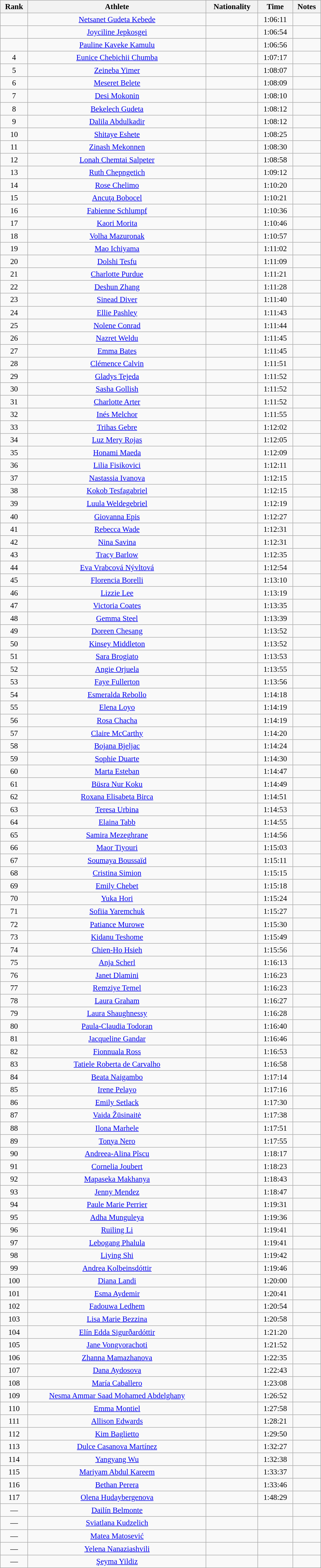<table class="wikitable sortable"  style="text-align:center; font-size:95%; width:50%;">
<tr>
<th>Rank</th>
<th>Athlete</th>
<th>Nationality</th>
<th>Time</th>
<th>Notes</th>
</tr>
<tr>
<td></td>
<td><a href='#'>Netsanet Gudeta Kebede</a></td>
<td align=left></td>
<td>1:06:11</td>
<td></td>
</tr>
<tr>
<td></td>
<td><a href='#'>Joyciline Jepkosgei</a></td>
<td align=left></td>
<td>1:06:54</td>
<td></td>
</tr>
<tr>
<td></td>
<td><a href='#'>Pauline Kaveke Kamulu</a></td>
<td align=left></td>
<td>1:06:56</td>
<td></td>
</tr>
<tr>
<td>4</td>
<td><a href='#'>Eunice Chebichii Chumba</a></td>
<td align=left></td>
<td>1:07:17</td>
<td></td>
</tr>
<tr>
<td>5</td>
<td><a href='#'>Zeineba Yimer</a></td>
<td align=left></td>
<td>1:08:07</td>
<td></td>
</tr>
<tr>
<td>6</td>
<td><a href='#'>Meseret Belete</a></td>
<td align=left></td>
<td>1:08:09</td>
<td></td>
</tr>
<tr>
<td>7</td>
<td><a href='#'>Desi Mokonin</a></td>
<td align=left></td>
<td>1:08:10</td>
<td></td>
</tr>
<tr>
<td>8</td>
<td><a href='#'>Bekelech Gudeta</a></td>
<td align=left></td>
<td>1:08:12</td>
<td></td>
</tr>
<tr>
<td>9</td>
<td><a href='#'>Dalila Abdulkadir</a></td>
<td align=left></td>
<td>1:08:12</td>
<td></td>
</tr>
<tr>
<td>10</td>
<td><a href='#'>Shitaye Eshete</a></td>
<td align=left></td>
<td>1:08:25</td>
<td></td>
</tr>
<tr>
<td>11</td>
<td><a href='#'>Zinash Mekonnen</a></td>
<td align=left></td>
<td>1:08:30</td>
<td></td>
</tr>
<tr>
<td>12</td>
<td><a href='#'>Lonah Chemtai Salpeter</a></td>
<td align=left></td>
<td>1:08:58</td>
<td></td>
</tr>
<tr>
<td>13</td>
<td><a href='#'>Ruth Chepngetich</a></td>
<td align=left></td>
<td>1:09:12</td>
<td></td>
</tr>
<tr>
<td>14</td>
<td><a href='#'>Rose Chelimo</a></td>
<td align=left></td>
<td>1:10:20</td>
<td></td>
</tr>
<tr>
<td>15</td>
<td><a href='#'>Ancuţa Bobocel</a></td>
<td align=left></td>
<td>1:10:21</td>
<td></td>
</tr>
<tr>
<td>16</td>
<td><a href='#'>Fabienne Schlumpf</a></td>
<td align=left></td>
<td>1:10:36</td>
<td></td>
</tr>
<tr>
<td>17</td>
<td><a href='#'>Kaori Morita</a></td>
<td align=left></td>
<td>1:10:46</td>
<td></td>
</tr>
<tr>
<td>18</td>
<td><a href='#'>Volha Mazuronak</a></td>
<td align=left></td>
<td>1:10:57</td>
<td></td>
</tr>
<tr>
<td>19</td>
<td><a href='#'>Mao Ichiyama</a></td>
<td align=left></td>
<td>1:11:02</td>
<td></td>
</tr>
<tr>
<td>20</td>
<td><a href='#'>Dolshi Tesfu</a></td>
<td align=left></td>
<td>1:11:09</td>
<td></td>
</tr>
<tr>
<td>21</td>
<td><a href='#'>Charlotte Purdue</a></td>
<td align=left></td>
<td>1:11:21</td>
<td></td>
</tr>
<tr>
<td>22</td>
<td><a href='#'>Deshun Zhang</a></td>
<td align=left></td>
<td>1:11:28</td>
<td></td>
</tr>
<tr>
<td>23</td>
<td><a href='#'>Sinead Diver</a></td>
<td align=left></td>
<td>1:11:40</td>
<td></td>
</tr>
<tr>
<td>24</td>
<td><a href='#'>Ellie Pashley</a></td>
<td align=left></td>
<td>1:11:43</td>
<td></td>
</tr>
<tr>
<td>25</td>
<td><a href='#'>Nolene Conrad</a></td>
<td align=left></td>
<td>1:11:44</td>
<td></td>
</tr>
<tr>
<td>26</td>
<td><a href='#'>Nazret Weldu</a></td>
<td align=left></td>
<td>1:11:45</td>
<td></td>
</tr>
<tr>
<td>27</td>
<td><a href='#'>Emma Bates</a></td>
<td align=left></td>
<td>1:11:45</td>
<td></td>
</tr>
<tr>
<td>28</td>
<td><a href='#'>Clémence Calvin</a></td>
<td align=left></td>
<td>1:11:51</td>
<td></td>
</tr>
<tr>
<td>29</td>
<td><a href='#'>Gladys Tejeda</a></td>
<td align=left></td>
<td>1:11:52</td>
<td></td>
</tr>
<tr>
<td>30</td>
<td><a href='#'>Sasha Gollish</a></td>
<td align=left></td>
<td>1:11:52</td>
<td></td>
</tr>
<tr>
<td>31</td>
<td><a href='#'>Charlotte Arter</a></td>
<td align=left></td>
<td>1:11:52</td>
<td></td>
</tr>
<tr>
<td>32</td>
<td><a href='#'>Inés Melchor</a></td>
<td align=left></td>
<td>1:11:55</td>
<td></td>
</tr>
<tr>
<td>33</td>
<td><a href='#'>Trihas Gebre</a></td>
<td align=left></td>
<td>1:12:02</td>
<td></td>
</tr>
<tr>
<td>34</td>
<td><a href='#'>Luz Mery Rojas</a></td>
<td align=left></td>
<td>1:12:05</td>
<td></td>
</tr>
<tr>
<td>35</td>
<td><a href='#'>Honami Maeda</a></td>
<td align=left></td>
<td>1:12:09</td>
<td></td>
</tr>
<tr>
<td>36</td>
<td><a href='#'>Lilia Fisikovici</a></td>
<td align=left></td>
<td>1:12:11</td>
<td></td>
</tr>
<tr>
<td>37</td>
<td><a href='#'>Nastassia Ivanova</a></td>
<td align=left></td>
<td>1:12:15</td>
<td></td>
</tr>
<tr>
<td>38</td>
<td><a href='#'>Kokob Tesfagabriel</a></td>
<td align=left></td>
<td>1:12:15</td>
<td></td>
</tr>
<tr>
<td>39</td>
<td><a href='#'>Luula Weldegebriel</a></td>
<td align=left></td>
<td>1:12:19</td>
<td></td>
</tr>
<tr>
<td>40</td>
<td><a href='#'>Giovanna Epis</a></td>
<td align=left></td>
<td>1:12:27</td>
<td></td>
</tr>
<tr>
<td>41</td>
<td><a href='#'>Rebecca Wade</a></td>
<td align=left></td>
<td>1:12:31</td>
<td></td>
</tr>
<tr>
<td>42</td>
<td><a href='#'>Nina Savina</a></td>
<td align=left></td>
<td>1:12:31</td>
<td></td>
</tr>
<tr>
<td>43</td>
<td><a href='#'>Tracy Barlow</a></td>
<td align=left></td>
<td>1:12:35</td>
<td></td>
</tr>
<tr>
<td>44</td>
<td><a href='#'>Eva Vrabcová Nývltová</a></td>
<td align=left></td>
<td>1:12:54</td>
<td></td>
</tr>
<tr>
<td>45</td>
<td><a href='#'>Florencia Borelli</a></td>
<td align=left></td>
<td>1:13:10</td>
<td></td>
</tr>
<tr>
<td>46</td>
<td><a href='#'>Lizzie Lee</a></td>
<td align=left></td>
<td>1:13:19</td>
<td></td>
</tr>
<tr>
<td>47</td>
<td><a href='#'>Victoria Coates</a></td>
<td align=left></td>
<td>1:13:35</td>
<td></td>
</tr>
<tr>
<td>48</td>
<td><a href='#'>Gemma Steel</a></td>
<td align=left></td>
<td>1:13:39</td>
<td></td>
</tr>
<tr>
<td>49</td>
<td><a href='#'>Doreen Chesang</a></td>
<td align=left></td>
<td>1:13:52</td>
<td></td>
</tr>
<tr>
<td>50</td>
<td><a href='#'>Kinsey Middleton</a></td>
<td align=left></td>
<td>1:13:52</td>
<td></td>
</tr>
<tr>
<td>51</td>
<td><a href='#'>Sara Brogiato</a></td>
<td align=left></td>
<td>1:13:53</td>
<td></td>
</tr>
<tr>
<td>52</td>
<td><a href='#'>Angie Orjuela</a></td>
<td align=left></td>
<td>1:13:55</td>
<td></td>
</tr>
<tr>
<td>53</td>
<td><a href='#'>Faye Fullerton</a></td>
<td align=left></td>
<td>1:13:56</td>
<td></td>
</tr>
<tr>
<td>54</td>
<td><a href='#'>Esmeralda Rebollo</a></td>
<td align=left></td>
<td>1:14:18</td>
<td></td>
</tr>
<tr>
<td>55</td>
<td><a href='#'>Elena Loyo</a></td>
<td align=left></td>
<td>1:14:19</td>
<td></td>
</tr>
<tr>
<td>56</td>
<td><a href='#'>Rosa Chacha</a></td>
<td align=left></td>
<td>1:14:19</td>
<td></td>
</tr>
<tr>
<td>57</td>
<td><a href='#'>Claire McCarthy</a></td>
<td align=left></td>
<td>1:14:20</td>
<td></td>
</tr>
<tr>
<td>58</td>
<td><a href='#'>Bojana Bjeljac</a></td>
<td align=left></td>
<td>1:14:24</td>
<td></td>
</tr>
<tr>
<td>59</td>
<td><a href='#'>Sophie Duarte</a></td>
<td align=left></td>
<td>1:14:30</td>
<td></td>
</tr>
<tr>
<td>60</td>
<td><a href='#'>Marta Esteban</a></td>
<td align=left></td>
<td>1:14:47</td>
<td></td>
</tr>
<tr>
<td>61</td>
<td><a href='#'>Büsra Nur Koku</a></td>
<td align=left></td>
<td>1:14:49</td>
<td></td>
</tr>
<tr>
<td>62</td>
<td><a href='#'>Roxana Elisabeta Birca</a></td>
<td align=left></td>
<td>1:14:51</td>
<td></td>
</tr>
<tr>
<td>63</td>
<td><a href='#'>Teresa Urbina</a></td>
<td align=left></td>
<td>1:14:53</td>
<td></td>
</tr>
<tr>
<td>64</td>
<td><a href='#'>Elaina Tabb</a></td>
<td align=left></td>
<td>1:14:55</td>
<td></td>
</tr>
<tr>
<td>65</td>
<td><a href='#'>Samira Mezeghrane</a></td>
<td align=left></td>
<td>1:14:56</td>
<td></td>
</tr>
<tr>
<td>66</td>
<td><a href='#'>Maor Tiyouri</a></td>
<td align=left></td>
<td>1:15:03</td>
<td></td>
</tr>
<tr>
<td>67</td>
<td><a href='#'>Soumaya Boussaïd</a></td>
<td align=left></td>
<td>1:15:11</td>
<td></td>
</tr>
<tr>
<td>68</td>
<td><a href='#'>Cristina Simion</a></td>
<td align=left></td>
<td>1:15:15</td>
<td></td>
</tr>
<tr>
<td>69</td>
<td><a href='#'>Emily Chebet</a></td>
<td align=left></td>
<td>1:15:18</td>
<td></td>
</tr>
<tr>
<td>70</td>
<td><a href='#'>Yuka Hori</a></td>
<td align=left></td>
<td>1:15:24</td>
<td></td>
</tr>
<tr>
<td>71</td>
<td><a href='#'>Sofiia Yaremchuk</a></td>
<td align=left></td>
<td>1:15:27</td>
<td></td>
</tr>
<tr>
<td>72</td>
<td><a href='#'>Patiance Murowe</a></td>
<td align=left></td>
<td>1:15:30</td>
<td></td>
</tr>
<tr>
<td>73</td>
<td><a href='#'>Kidanu Teshome</a></td>
<td align=left></td>
<td>1:15:49</td>
<td></td>
</tr>
<tr>
<td>74</td>
<td><a href='#'>Chien-Ho Hsieh</a></td>
<td align=left></td>
<td>1:15:56</td>
<td></td>
</tr>
<tr>
<td>75</td>
<td><a href='#'>Anja Scherl</a></td>
<td align=left></td>
<td>1:16:13</td>
<td></td>
</tr>
<tr>
<td>76</td>
<td><a href='#'>Janet Dlamini</a></td>
<td align=left></td>
<td>1:16:23</td>
<td></td>
</tr>
<tr>
<td>77</td>
<td><a href='#'>Remziye Temel</a></td>
<td align=left></td>
<td>1:16:23</td>
<td></td>
</tr>
<tr>
<td>78</td>
<td><a href='#'>Laura Graham</a></td>
<td align=left></td>
<td>1:16:27</td>
<td></td>
</tr>
<tr>
<td>79</td>
<td><a href='#'>Laura Shaughnessy</a></td>
<td align=left></td>
<td>1:16:28</td>
<td></td>
</tr>
<tr>
<td>80</td>
<td><a href='#'>Paula-Claudia Todoran</a></td>
<td align=left></td>
<td>1:16:40</td>
<td></td>
</tr>
<tr>
<td>81</td>
<td><a href='#'>Jacqueline Gandar</a></td>
<td align=left></td>
<td>1:16:46</td>
<td></td>
</tr>
<tr>
<td>82</td>
<td><a href='#'>Fionnuala Ross</a></td>
<td align=left></td>
<td>1:16:53</td>
<td></td>
</tr>
<tr>
<td>83</td>
<td><a href='#'>Tatiele Roberta de Carvalho</a></td>
<td align=left></td>
<td>1:16:58</td>
<td></td>
</tr>
<tr>
<td>84</td>
<td><a href='#'>Beata Naigambo</a></td>
<td align=left></td>
<td>1:17:14</td>
<td></td>
</tr>
<tr>
<td>85</td>
<td><a href='#'>Irene Pelayo</a></td>
<td align=left></td>
<td>1:17:16</td>
<td></td>
</tr>
<tr>
<td>86</td>
<td><a href='#'>Emily Setlack</a></td>
<td align=left></td>
<td>1:17:30</td>
<td></td>
</tr>
<tr>
<td>87</td>
<td><a href='#'>Vaida Žūsinaitė</a></td>
<td align=left></td>
<td>1:17:38</td>
<td></td>
</tr>
<tr>
<td>88</td>
<td><a href='#'>Ilona Marhele</a></td>
<td align=left></td>
<td>1:17:51</td>
<td></td>
</tr>
<tr>
<td>89</td>
<td><a href='#'>Tonya Nero</a></td>
<td align=left></td>
<td>1:17:55</td>
<td></td>
</tr>
<tr>
<td>90</td>
<td><a href='#'>Andreea-Alina Pîscu</a></td>
<td align=left></td>
<td>1:18:17</td>
<td></td>
</tr>
<tr>
<td>91</td>
<td><a href='#'>Cornelia Joubert</a></td>
<td align=left></td>
<td>1:18:23</td>
<td></td>
</tr>
<tr>
<td>92</td>
<td><a href='#'>Mapaseka Makhanya</a></td>
<td align=left></td>
<td>1:18:43</td>
<td></td>
</tr>
<tr>
<td>93</td>
<td><a href='#'>Jenny Mendez</a></td>
<td align=left></td>
<td>1:18:47</td>
<td></td>
</tr>
<tr>
<td>94</td>
<td><a href='#'>Paule Marie Perrier</a></td>
<td align=left></td>
<td>1:19:31</td>
<td></td>
</tr>
<tr>
<td>95</td>
<td><a href='#'>Adha Munguleya</a></td>
<td align=left></td>
<td>1:19:36</td>
<td></td>
</tr>
<tr>
<td>96</td>
<td><a href='#'>Ruiling Li</a></td>
<td align=left></td>
<td>1:19:41</td>
<td></td>
</tr>
<tr>
<td>97</td>
<td><a href='#'>Lebogang Phalula</a></td>
<td align=left></td>
<td>1:19:41</td>
<td></td>
</tr>
<tr>
<td>98</td>
<td><a href='#'>Liying Shi</a></td>
<td align=left></td>
<td>1:19:42</td>
<td></td>
</tr>
<tr>
<td>99</td>
<td><a href='#'>Andrea Kolbeinsdóttir</a></td>
<td align=left></td>
<td>1:19:46</td>
<td></td>
</tr>
<tr>
<td>100</td>
<td><a href='#'>Diana Landi</a></td>
<td align=left></td>
<td>1:20:00</td>
<td></td>
</tr>
<tr>
<td>101</td>
<td><a href='#'>Esma Aydemir</a></td>
<td align=left></td>
<td>1:20:41</td>
<td></td>
</tr>
<tr>
<td>102</td>
<td><a href='#'>Fadouwa Ledhem</a></td>
<td align=left></td>
<td>1:20:54</td>
<td></td>
</tr>
<tr>
<td>103</td>
<td><a href='#'>Lisa Marie Bezzina</a></td>
<td align=left></td>
<td>1:20:58</td>
<td></td>
</tr>
<tr>
<td>104</td>
<td><a href='#'>Elín Edda Sigurðardóttir</a></td>
<td align=left></td>
<td>1:21:20</td>
<td></td>
</tr>
<tr>
<td>105</td>
<td><a href='#'>Jane Vongvorachoti</a></td>
<td align=left></td>
<td>1:21:52</td>
<td></td>
</tr>
<tr>
<td>106</td>
<td><a href='#'>Zhanna Mamazhanova</a></td>
<td align=left></td>
<td>1:22:35</td>
<td></td>
</tr>
<tr>
<td>107</td>
<td><a href='#'>Dana Aydosova</a></td>
<td align=left></td>
<td>1:22:43</td>
<td></td>
</tr>
<tr>
<td>108</td>
<td><a href='#'>María Caballero</a></td>
<td align=left></td>
<td>1:23:08</td>
<td></td>
</tr>
<tr>
<td>109</td>
<td><a href='#'>Nesma Ammar Saad Mohamed Abdelghany</a></td>
<td align=left></td>
<td>1:26:52</td>
<td></td>
</tr>
<tr>
<td>110</td>
<td><a href='#'>Emma Montiel</a></td>
<td align=left></td>
<td>1:27:58</td>
<td></td>
</tr>
<tr>
<td>111</td>
<td><a href='#'>Allison Edwards</a></td>
<td align=left></td>
<td>1:28:21</td>
<td></td>
</tr>
<tr>
<td>112</td>
<td><a href='#'>Kim Baglietto</a></td>
<td align=left></td>
<td>1:29:50</td>
<td></td>
</tr>
<tr>
<td>113</td>
<td><a href='#'>Dulce Casanova Martínez</a></td>
<td align=left></td>
<td>1:32:27</td>
<td></td>
</tr>
<tr>
<td>114</td>
<td><a href='#'>Yangyang Wu</a></td>
<td align=left></td>
<td>1:32:38</td>
<td></td>
</tr>
<tr>
<td>115</td>
<td><a href='#'>Mariyam Abdul Kareem</a></td>
<td align=left></td>
<td>1:33:37</td>
<td></td>
</tr>
<tr>
<td>116</td>
<td><a href='#'>Bethan Perera</a></td>
<td align=left></td>
<td>1:33:46</td>
<td></td>
</tr>
<tr>
<td>117</td>
<td><a href='#'>Olena Hudaybergenova</a></td>
<td align=left></td>
<td>1:48:29</td>
<td></td>
</tr>
<tr>
<td>—</td>
<td><a href='#'>Dailín Belmonte</a></td>
<td align=left></td>
<td></td>
<td></td>
</tr>
<tr>
<td>—</td>
<td><a href='#'>Sviatlana Kudzelich</a></td>
<td align=left></td>
<td></td>
<td></td>
</tr>
<tr>
<td>—</td>
<td><a href='#'>Matea Matosević</a></td>
<td align=left></td>
<td></td>
<td></td>
</tr>
<tr>
<td>—</td>
<td><a href='#'>Yelena Nanaziashvili</a></td>
<td align=left></td>
<td></td>
<td></td>
</tr>
<tr>
<td>—</td>
<td><a href='#'>Şeyma Yildiz</a></td>
<td align=left></td>
<td></td>
<td></td>
</tr>
</table>
